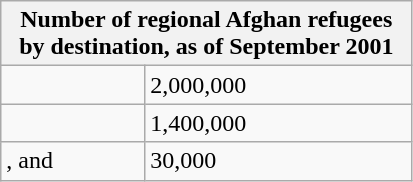<table class="wikitable">
<tr>
<th colspan="2" style="width: 200pt;">Number of regional Afghan refugees by destination, as of September 2001</th>
</tr>
<tr>
<td></td>
<td>2,000,000</td>
</tr>
<tr>
<td></td>
<td>1,400,000</td>
</tr>
<tr>
<td>,  and </td>
<td>30,000</td>
</tr>
</table>
